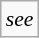<table class="wikitable floatright" style="font-size: 0.9em;">
<tr>
<td><em>see </em></td>
</tr>
</table>
